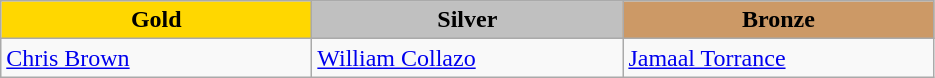<table class="wikitable" style="text-align:left">
<tr align="center">
<td width=200 bgcolor=gold><strong>Gold</strong></td>
<td width=200 bgcolor=silver><strong>Silver</strong></td>
<td width=200 bgcolor=CC9966><strong>Bronze</strong></td>
</tr>
<tr>
<td><a href='#'>Chris Brown</a><br><em></em></td>
<td><a href='#'>William Collazo</a><br><em></em></td>
<td><a href='#'>Jamaal Torrance</a><br><em></em></td>
</tr>
</table>
